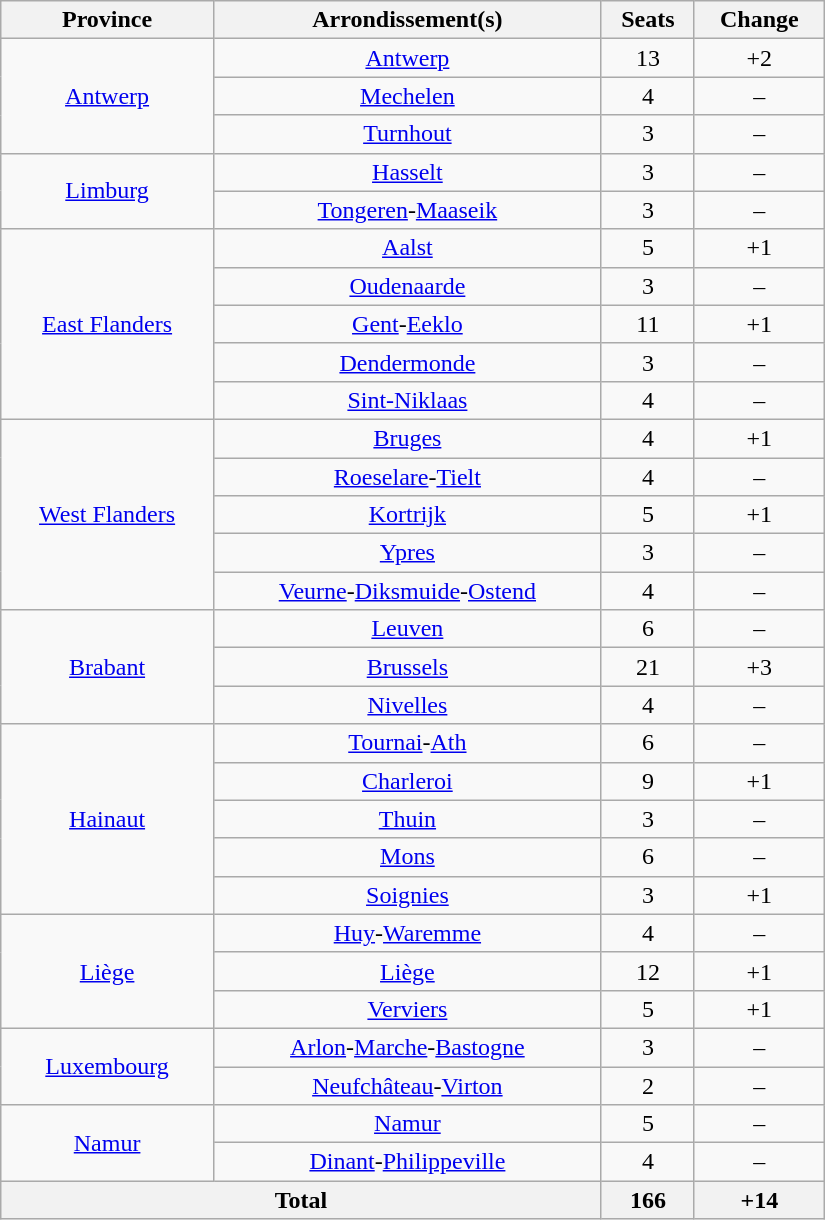<table class="wikitable" style="text-align:center; width:550px;">
<tr>
<th>Province</th>
<th>Arrondissement(s)</th>
<th>Seats</th>
<th>Change</th>
</tr>
<tr>
<td rowspan="3"><a href='#'>Antwerp</a></td>
<td><a href='#'>Antwerp</a></td>
<td>13</td>
<td>+2</td>
</tr>
<tr>
<td><a href='#'>Mechelen</a></td>
<td>4</td>
<td>–</td>
</tr>
<tr>
<td><a href='#'>Turnhout</a></td>
<td>3</td>
<td>–</td>
</tr>
<tr>
<td rowspan="2"><a href='#'>Limburg</a></td>
<td><a href='#'>Hasselt</a></td>
<td>3</td>
<td>–</td>
</tr>
<tr>
<td><a href='#'>Tongeren</a>-<a href='#'>Maaseik</a></td>
<td>3</td>
<td>–</td>
</tr>
<tr>
<td rowspan="5"><a href='#'>East Flanders</a></td>
<td><a href='#'>Aalst</a></td>
<td>5</td>
<td>+1</td>
</tr>
<tr>
<td><a href='#'>Oudenaarde</a></td>
<td>3</td>
<td>–</td>
</tr>
<tr>
<td><a href='#'>Gent</a>-<a href='#'>Eeklo</a></td>
<td>11</td>
<td>+1</td>
</tr>
<tr>
<td><a href='#'>Dendermonde</a></td>
<td>3</td>
<td>–</td>
</tr>
<tr>
<td><a href='#'>Sint-Niklaas</a></td>
<td>4</td>
<td>–</td>
</tr>
<tr>
<td rowspan="5"><a href='#'>West Flanders</a></td>
<td><a href='#'>Bruges</a></td>
<td>4</td>
<td>+1</td>
</tr>
<tr>
<td><a href='#'>Roeselare</a>-<a href='#'>Tielt</a></td>
<td>4</td>
<td>–</td>
</tr>
<tr>
<td><a href='#'>Kortrijk</a></td>
<td>5</td>
<td>+1</td>
</tr>
<tr>
<td><a href='#'>Ypres</a></td>
<td>3</td>
<td>–</td>
</tr>
<tr>
<td><a href='#'>Veurne</a>-<a href='#'>Diksmuide</a>-<a href='#'>Ostend</a></td>
<td>4</td>
<td>–</td>
</tr>
<tr>
<td rowspan="3"><a href='#'>Brabant</a></td>
<td><a href='#'>Leuven</a></td>
<td>6</td>
<td>–</td>
</tr>
<tr>
<td><a href='#'>Brussels</a></td>
<td>21</td>
<td>+3</td>
</tr>
<tr>
<td><a href='#'>Nivelles</a></td>
<td>4</td>
<td>–</td>
</tr>
<tr>
<td rowspan="5"><a href='#'>Hainaut</a></td>
<td><a href='#'>Tournai</a>-<a href='#'>Ath</a></td>
<td>6</td>
<td>–</td>
</tr>
<tr>
<td><a href='#'>Charleroi</a></td>
<td>9</td>
<td>+1</td>
</tr>
<tr>
<td><a href='#'>Thuin</a></td>
<td>3</td>
<td>–</td>
</tr>
<tr>
<td><a href='#'>Mons</a></td>
<td>6</td>
<td>–</td>
</tr>
<tr>
<td><a href='#'>Soignies</a></td>
<td>3</td>
<td>+1</td>
</tr>
<tr>
<td rowspan="3"><a href='#'>Liège</a></td>
<td><a href='#'>Huy</a>-<a href='#'>Waremme</a></td>
<td>4</td>
<td>–</td>
</tr>
<tr>
<td><a href='#'>Liège</a></td>
<td>12</td>
<td>+1</td>
</tr>
<tr>
<td><a href='#'>Verviers</a></td>
<td>5</td>
<td>+1</td>
</tr>
<tr>
<td rowspan="2"><a href='#'>Luxembourg</a></td>
<td><a href='#'>Arlon</a>-<a href='#'>Marche</a>-<a href='#'>Bastogne</a></td>
<td>3</td>
<td>–</td>
</tr>
<tr>
<td><a href='#'>Neufchâteau</a>-<a href='#'>Virton</a></td>
<td>2</td>
<td>–</td>
</tr>
<tr>
<td rowspan="2"><a href='#'>Namur</a></td>
<td><a href='#'>Namur</a></td>
<td>5</td>
<td>–</td>
</tr>
<tr>
<td><a href='#'>Dinant</a>-<a href='#'>Philippeville</a></td>
<td>4</td>
<td>–</td>
</tr>
<tr>
<th colspan="2">Total</th>
<th>166</th>
<th>+14</th>
</tr>
</table>
